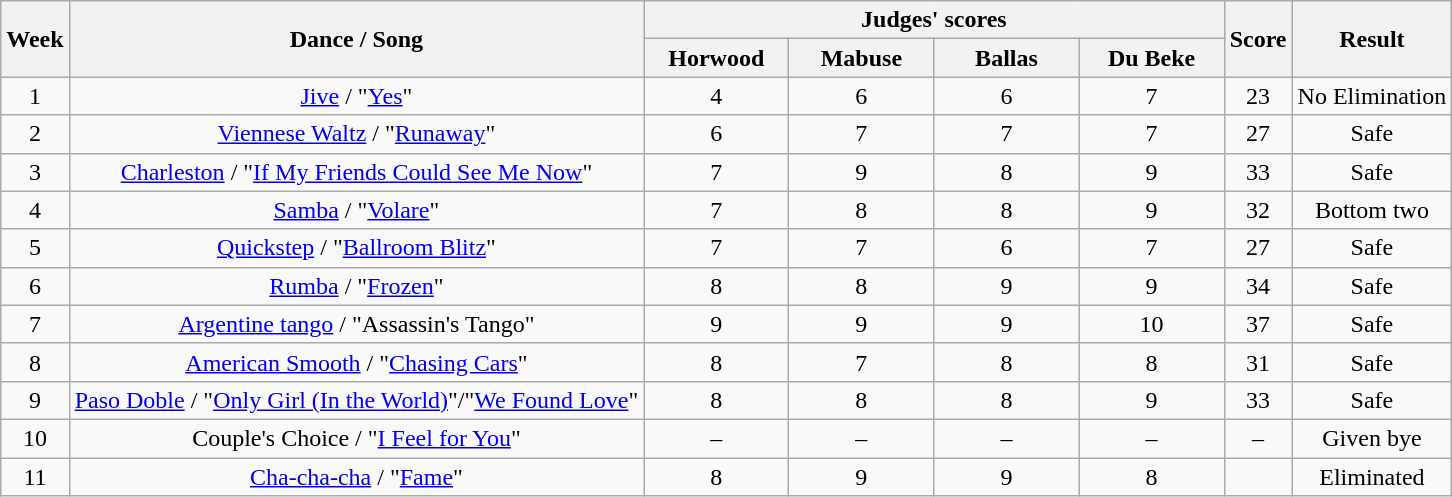<table class="wikitable">
<tr>
<th rowspan="2">Week </th>
<th rowspan="2">Dance / Song</th>
<th colspan="4">Judges' scores</th>
<th rowspan="2">Score</th>
<th rowspan="2">Result</th>
</tr>
<tr>
<th style="width:10%; ">Horwood</th>
<th style="width:10%; ">Mabuse</th>
<th style="width:10%; ">Ballas</th>
<th style="width:10%; ">Du Beke</th>
</tr>
<tr style="text-align: center; ">
<td>1</td>
<td><a href='#'>Jive</a> / "<a href='#'>Yes</a>"</td>
<td>4</td>
<td>6</td>
<td>6</td>
<td>7</td>
<td>23</td>
<td>No Elimination</td>
</tr>
<tr style="text-align: center;">
<td>2</td>
<td><a href='#'>Viennese Waltz</a> / "<a href='#'>Runaway</a>"</td>
<td>6</td>
<td>7</td>
<td>7</td>
<td>7</td>
<td>27</td>
<td>Safe</td>
</tr>
<tr style="text-align: center;">
<td>3</td>
<td><a href='#'>Charleston</a> / "<a href='#'>If My Friends Could See Me Now</a>"</td>
<td>7</td>
<td>9</td>
<td>8</td>
<td>9</td>
<td>33</td>
<td>Safe</td>
</tr>
<tr style="text-align: center;">
<td>4</td>
<td><a href='#'>Samba</a> / "<a href='#'>Volare</a>"</td>
<td>7</td>
<td>8</td>
<td>8</td>
<td>9</td>
<td>32</td>
<td>Bottom two</td>
</tr>
<tr style="text-align: center;">
<td>5</td>
<td><a href='#'>Quickstep</a> / "<a href='#'>Ballroom Blitz</a>"</td>
<td>7</td>
<td>7</td>
<td>6</td>
<td>7</td>
<td>27</td>
<td>Safe</td>
</tr>
<tr style="text-align: center;">
<td>6</td>
<td><a href='#'>Rumba</a> / "<a href='#'>Frozen</a>"</td>
<td>8</td>
<td>8</td>
<td>9</td>
<td>9</td>
<td>34</td>
<td>Safe</td>
</tr>
<tr style="text-align: center;">
<td>7</td>
<td><a href='#'>Argentine tango</a> / "Assassin's Tango"</td>
<td>9</td>
<td>9</td>
<td>9</td>
<td>10</td>
<td>37</td>
<td>Safe</td>
</tr>
<tr style="text-align: center;">
<td>8</td>
<td><a href='#'>American Smooth</a> / "<a href='#'>Chasing Cars</a>"</td>
<td>8</td>
<td>7</td>
<td>8</td>
<td>8</td>
<td>31</td>
<td>Safe</td>
</tr>
<tr style="text-align: center;">
<td>9</td>
<td><a href='#'>Paso Doble</a> / "<a href='#'>Only Girl (In the World)</a>"/"<a href='#'>We Found Love</a>"</td>
<td>8</td>
<td>8</td>
<td>8</td>
<td>9</td>
<td>33</td>
<td>Safe</td>
</tr>
<tr style="text-align: center;">
<td>10</td>
<td>Couple's Choice / "<a href='#'>I Feel for You</a>"</td>
<td>–</td>
<td>–</td>
<td>–</td>
<td>–</td>
<td>–</td>
<td>Given bye</td>
</tr>
<tr style="text-align: center;">
<td>11</td>
<td><a href='#'>Cha-cha-cha</a> / "<a href='#'>Fame</a>"</td>
<td>8</td>
<td>9</td>
<td>9</td>
<td>8</td>
<td></td>
<td>Eliminated</td>
</tr>
</table>
